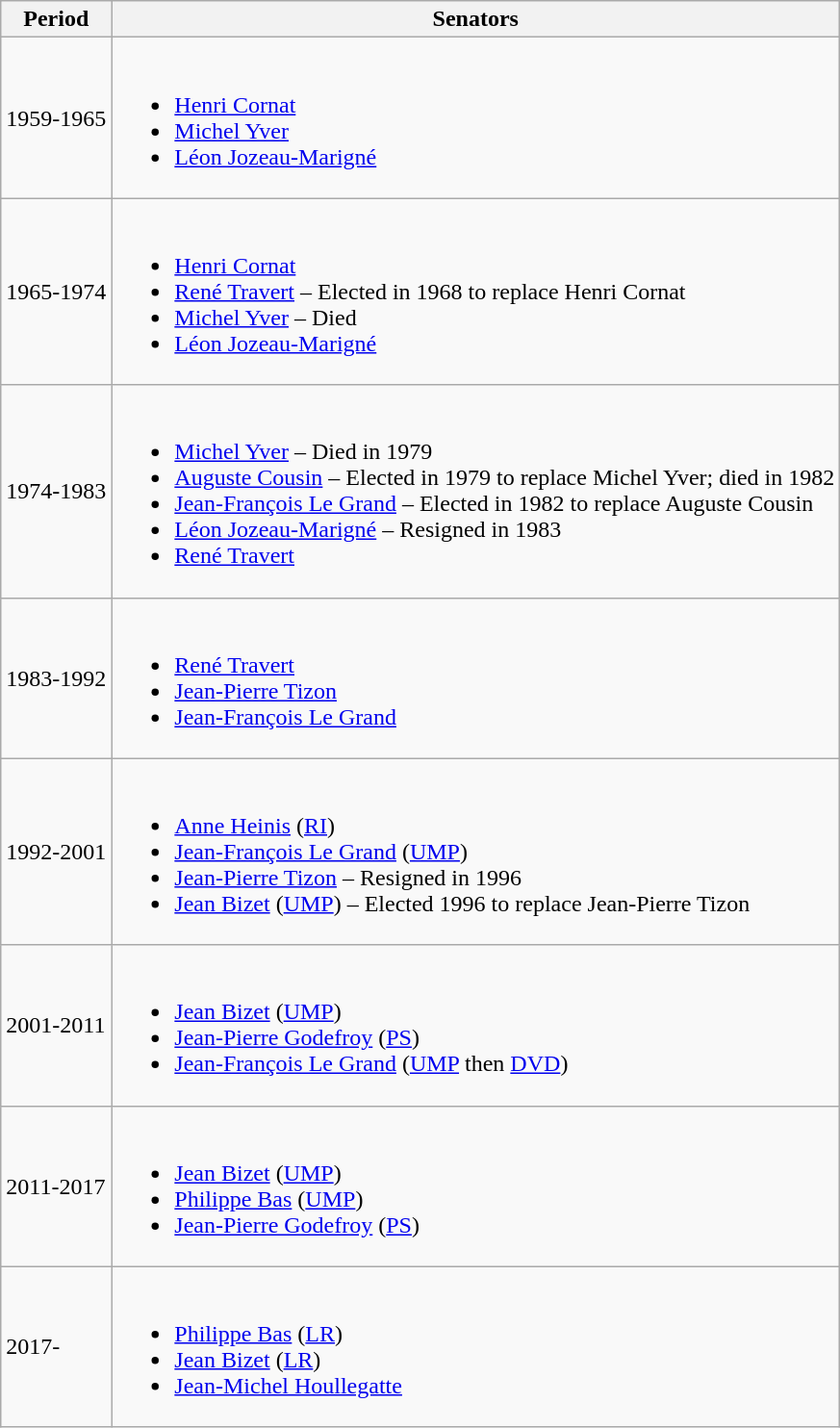<table class=wikitable>
<tr>
<th>Period</th>
<th>Senators</th>
</tr>
<tr>
<td>1959-1965</td>
<td><br><ul><li><a href='#'>Henri Cornat</a></li><li><a href='#'>Michel Yver</a></li><li><a href='#'>Léon Jozeau-Marigné</a></li></ul></td>
</tr>
<tr>
<td>1965-1974</td>
<td><br><ul><li><a href='#'>Henri Cornat</a></li><li><a href='#'>René Travert</a> – Elected in 1968 to replace Henri Cornat</li><li><a href='#'>Michel Yver</a> – Died</li><li><a href='#'>Léon Jozeau-Marigné</a></li></ul></td>
</tr>
<tr>
<td>1974-1983</td>
<td><br><ul><li><a href='#'>Michel Yver</a> – Died in 1979</li><li><a href='#'>Auguste Cousin</a> – Elected in 1979 to replace Michel Yver; died in 1982</li><li><a href='#'>Jean-François Le Grand</a> – Elected in 1982 to replace Auguste Cousin</li><li><a href='#'>Léon Jozeau-Marigné</a> – Resigned in 1983</li><li><a href='#'>René Travert</a></li></ul></td>
</tr>
<tr>
<td>1983-1992</td>
<td><br><ul><li><a href='#'>René Travert</a></li><li><a href='#'>Jean-Pierre Tizon</a></li><li><a href='#'>Jean-François Le Grand</a></li></ul></td>
</tr>
<tr>
<td>1992-2001</td>
<td><br><ul><li><a href='#'>Anne Heinis</a> (<a href='#'>RI</a>)</li><li><a href='#'>Jean-François Le Grand</a> (<a href='#'>UMP</a>)</li><li><a href='#'>Jean-Pierre Tizon</a> – Resigned in 1996</li><li><a href='#'>Jean Bizet</a> (<a href='#'>UMP</a>) – Elected 1996 to replace Jean-Pierre Tizon</li></ul></td>
</tr>
<tr>
<td>2001-2011</td>
<td><br><ul><li><a href='#'>Jean Bizet</a> (<a href='#'>UMP</a>)</li><li><a href='#'>Jean-Pierre Godefroy</a> (<a href='#'>PS</a>)</li><li><a href='#'>Jean-François Le Grand</a> (<a href='#'>UMP</a> then <a href='#'>DVD</a>)</li></ul></td>
</tr>
<tr>
<td>2011-2017</td>
<td><br><ul><li><a href='#'>Jean Bizet</a> (<a href='#'>UMP</a>)</li><li><a href='#'>Philippe Bas</a> (<a href='#'>UMP</a>)</li><li><a href='#'>Jean-Pierre Godefroy</a> (<a href='#'>PS</a>)</li></ul></td>
</tr>
<tr>
<td>2017-</td>
<td><br><ul><li><a href='#'>Philippe Bas</a> (<a href='#'>LR</a>)</li><li><a href='#'>Jean Bizet</a> (<a href='#'>LR</a>)</li><li><a href='#'>Jean-Michel Houllegatte</a></li></ul></td>
</tr>
</table>
